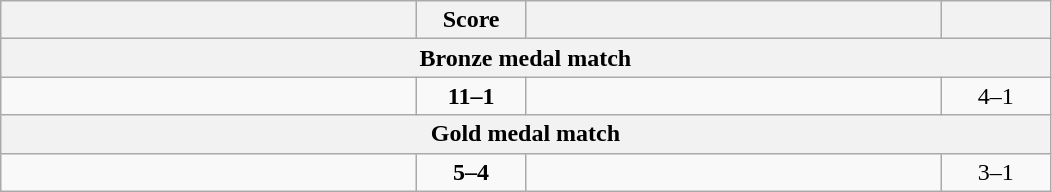<table class="wikitable" style="text-align: left;">
<tr>
<th align="right" width="270"></th>
<th width="65">Score</th>
<th align="left" width="270"></th>
<th width="65"></th>
</tr>
<tr>
<th colspan=4>Bronze medal match</th>
</tr>
<tr>
<td><strong></strong></td>
<td align="center"><strong>11–1</strong></td>
<td></td>
<td align=center>4–1 <strong></strong></td>
</tr>
<tr>
<th colspan=4>Gold medal match</th>
</tr>
<tr>
<td><strong></strong></td>
<td align="center"><strong>5–4</strong></td>
<td></td>
<td align=center>3–1 <strong></strong></td>
</tr>
</table>
